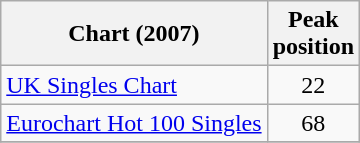<table class="wikitable sortable">
<tr>
<th>Chart (2007)</th>
<th align="center">Peak<br>position</th>
</tr>
<tr>
<td align="left"><a href='#'>UK Singles Chart</a></td>
<td align="center">22</td>
</tr>
<tr>
<td align="left"><a href='#'>Eurochart Hot 100 Singles</a></td>
<td align="center">68</td>
</tr>
<tr>
</tr>
</table>
